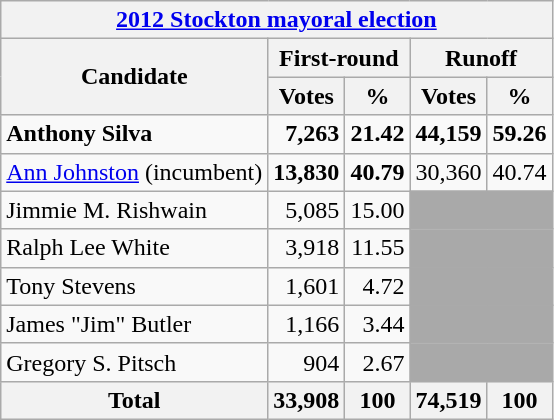<table class=wikitable>
<tr>
<th colspan=5><a href='#'>2012 Stockton mayoral election</a></th>
</tr>
<tr>
<th colspan=1 rowspan=2><strong>Candidate</strong></th>
<th colspan=2><strong>First-round</strong></th>
<th colspan=2><strong>Runoff</strong></th>
</tr>
<tr>
<th>Votes</th>
<th>%</th>
<th>Votes</th>
<th>%</th>
</tr>
<tr>
<td><strong>Anthony Silva</strong></td>
<td align="right"><strong>7,263</strong></td>
<td align="right"><strong>21.42</strong></td>
<td align="right"><strong>44,159</strong></td>
<td align="right"><strong>59.26</strong></td>
</tr>
<tr>
<td><a href='#'>Ann Johnston</a> (incumbent)</td>
<td align="right"><strong>13,830</strong></td>
<td align="right"><strong>40.79</strong></td>
<td align="right">30,360</td>
<td align="right">40.74</td>
</tr>
<tr>
<td>Jimmie M. Rishwain</td>
<td align="right">5,085</td>
<td align="right">15.00</td>
<td colspan=2 bgcolor=darkgray></td>
</tr>
<tr>
<td>Ralph Lee White</td>
<td align="right">3,918</td>
<td align="right">11.55</td>
<td colspan=2 bgcolor=darkgray></td>
</tr>
<tr>
<td>Tony Stevens</td>
<td align="right">1,601</td>
<td align="right">4.72</td>
<td colspan=2 bgcolor=darkgray></td>
</tr>
<tr>
<td>James "Jim" Butler</td>
<td align="right">1,166</td>
<td align="right">3.44</td>
<td colspan=2 bgcolor=darkgray></td>
</tr>
<tr>
<td>Gregory S. Pitsch</td>
<td align="right">904</td>
<td align="right">2.67</td>
<td colspan=2 bgcolor=darkgray></td>
</tr>
<tr>
<th>Total</th>
<th>33,908</th>
<th>100</th>
<th>74,519</th>
<th>100</th>
</tr>
</table>
